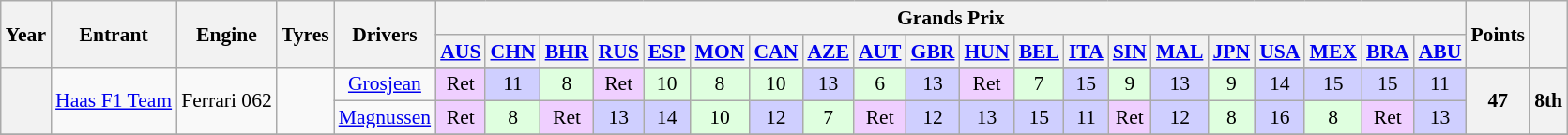<table class="wikitable" style="text-align:center; font-size:90%">
<tr>
<th rowspan="2">Year</th>
<th rowspan="2">Entrant</th>
<th rowspan="2">Engine</th>
<th rowspan="2">Tyres</th>
<th rowspan="2">Drivers</th>
<th colspan="20">Grands Prix</th>
<th rowspan="2">Points</th>
<th rowspan="2"></th>
</tr>
<tr>
<th><a href='#'>AUS</a></th>
<th><a href='#'>CHN</a></th>
<th><a href='#'>BHR</a></th>
<th><a href='#'>RUS</a></th>
<th><a href='#'>ESP</a></th>
<th><a href='#'>MON</a></th>
<th><a href='#'>CAN</a></th>
<th><a href='#'>AZE</a></th>
<th><a href='#'>AUT</a></th>
<th><a href='#'>GBR</a></th>
<th><a href='#'>HUN</a></th>
<th><a href='#'>BEL</a></th>
<th><a href='#'>ITA</a></th>
<th><a href='#'>SIN</a></th>
<th><a href='#'>MAL</a></th>
<th><a href='#'>JPN</a></th>
<th><a href='#'>USA</a></th>
<th><a href='#'>MEX</a></th>
<th><a href='#'>BRA</a></th>
<th><a href='#'>ABU</a></th>
</tr>
<tr>
<th rowspan="3"></th>
<td rowspan="3"><a href='#'>Haas F1 Team</a></td>
<td rowspan="3">Ferrari 062</td>
<td rowspan="3"></td>
</tr>
<tr>
<td align="center"><a href='#'>Grosjean</a></td>
<td style="background-color:#efcfff">Ret</td>
<td style="background-color:#CFCFFF">11</td>
<td style="background-color:#dfffdf">8</td>
<td style="background-color:#efcfff">Ret</td>
<td style="background-color:#dfffdf">10</td>
<td style="background-color:#dfffdf">8</td>
<td style="background-color:#dfffdf">10</td>
<td style="background-color:#cfcfff">13</td>
<td style="background-color:#dfffdf">6</td>
<td style="background-color:#cfcfff">13</td>
<td style="background-color:#efcfff">Ret</td>
<td style="background-color:#dfffdf">7</td>
<td style="background-color:#cfcfff">15</td>
<td style="background-color:#dfffdf">9</td>
<td style="background-color:#cfcfff">13</td>
<td style="background-color:#dfffdf">9</td>
<td style="background-color:#cfcfff">14</td>
<td style="background-color:#cfcfff">15</td>
<td style="background-color:#cfcfff">15</td>
<td style="background-color:#cfcfff">11</td>
<th rowspan="2">47</th>
<th rowspan="2">8th</th>
</tr>
<tr>
<td align="center"><a href='#'>Magnussen</a></td>
<td style="background-color:#efcfff">Ret</td>
<td style="background-color:#dfffdf">8</td>
<td style="background-color:#efcfff">Ret</td>
<td style="background-color:#cfcfff">13</td>
<td style="background-color:#cfcfff">14</td>
<td style="background-color:#dfffdf">10</td>
<td style="background-color:#cfcfff">12</td>
<td style="background-color:#dfffdf">7</td>
<td style="background-color:#efcfff">Ret</td>
<td style="background-color:#cfcfff">12</td>
<td style="background-color:#cfcfff">13</td>
<td style="background-color:#cfcfff">15</td>
<td style="background-color:#cfcfff">11</td>
<td style="background-color:#efcfff">Ret</td>
<td style="background-color:#cfcfff">12</td>
<td style="background-color:#dfffdf">8</td>
<td style="background-color:#cfcfff">16</td>
<td style="background-color:#dfffdf">8</td>
<td style="background-color:#efcfff">Ret</td>
<td style="background-color:#cfcfff">13</td>
</tr>
<tr>
</tr>
</table>
